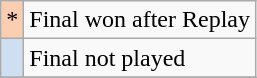<table class="wikitable">
<tr>
<td align=center style="background-color:#FBCEB1">*</td>
<td>Final won after Replay</td>
</tr>
<tr>
<td align=center style="background-color:#cedff2"></td>
<td>Final not played</td>
</tr>
<tr>
</tr>
</table>
